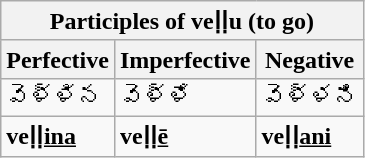<table class="wikitable">
<tr>
<th colspan="3">Participles of <strong>veḷḷu (to go)</strong></th>
</tr>
<tr>
<th>Perfective</th>
<th>Imperfective</th>
<th>Negative</th>
</tr>
<tr>
<td>వెళ్ళిన</td>
<td>వెళ్ళే</td>
<td>వెళ్ళని</td>
</tr>
<tr>
<td><strong>veḷḷ<u>ina</u></strong></td>
<td><strong>veḷḷ<u>ē</u></strong></td>
<td><strong>veḷḷ<u>ani</u></strong></td>
</tr>
</table>
